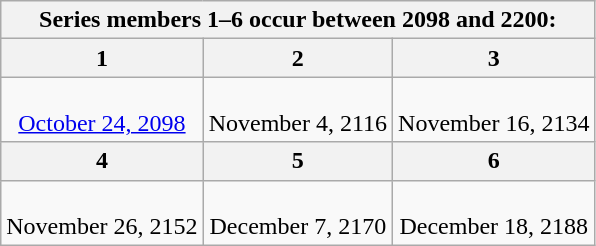<table class="wikitable collapsible collapsed">
<tr>
<th colspan=3>Series members 1–6 occur between 2098 and 2200:</th>
</tr>
<tr>
<th>1</th>
<th>2</th>
<th>3</th>
</tr>
<tr style="text-align:center;">
<td><br><a href='#'>October 24, 2098</a></td>
<td><br>November 4, 2116</td>
<td><br>November 16, 2134</td>
</tr>
<tr>
<th>4</th>
<th>5</th>
<th>6</th>
</tr>
<tr style="text-align:center;">
<td><br>November 26, 2152</td>
<td><br>December 7, 2170</td>
<td><br>December 18, 2188</td>
</tr>
</table>
